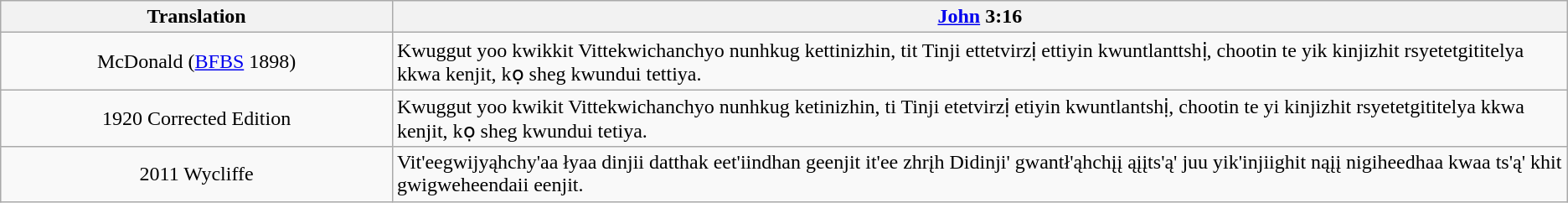<table class="wikitable">
<tr>
<th style="text-align:center; width:25%;">Translation</th>
<th><a href='#'>John</a> 3:16</th>
</tr>
<tr>
<td style="text-align:center;">McDonald (<a href='#'>BFBS</a> 1898)</td>
<td>Kwuggut yoo kwikkit Vittekwichanchyo nunhkug kettinizhin, tit Tinji ettetvirzị ettiyin kwuntlanttshị, chootin te yik kinjizhit rsyetetgititelya kkwa kenjit, kọ sheg kwundui tettiya.</td>
</tr>
<tr>
<td style="text-align:center;">1920 Corrected Edition</td>
<td>Kwuggut yoo kwikit Vittekwichanchyo nunhkug ketinizhin, ti Tinji etetvirzị etiyin kwuntlantshị, chootin te yi kinjizhit rsyetetgititelya kkwa kenjit, kọ sheg kwundui tetiya.</td>
</tr>
<tr>
<td style="text-align:center;">2011 Wycliffe</td>
<td>Vit'eegwijyąhchy'aa łyaa dinjii datthak eet'iindhan geenjit it'ee zhrįh Didinji' gwantł'ąhchįį ąįįts'ą' juu yik'injiighit nąįį nigiheedhaa kwaa ts'ą' khit gwigweheendaii eenjit.</td>
</tr>
</table>
